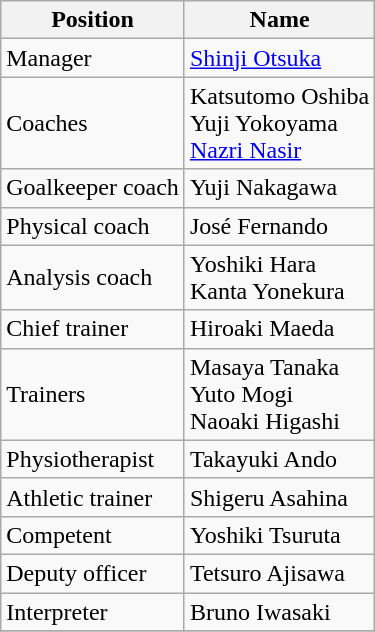<table class="wikitable">
<tr>
<th>Position</th>
<th>Name</th>
</tr>
<tr>
<td>Manager</td>
<td> <a href='#'>Shinji Otsuka</a></td>
</tr>
<tr>
<td>Coaches</td>
<td> Katsutomo Oshiba <br>  Yuji Yokoyama <br>  <a href='#'>Nazri Nasir</a></td>
</tr>
<tr>
<td>Goalkeeper coach</td>
<td> Yuji Nakagawa</td>
</tr>
<tr>
<td>Physical coach</td>
<td> José Fernando</td>
</tr>
<tr>
<td>Analysis coach</td>
<td> Yoshiki Hara <br>  Kanta Yonekura</td>
</tr>
<tr>
<td>Chief trainer</td>
<td> Hiroaki Maeda</td>
</tr>
<tr>
<td>Trainers</td>
<td> Masaya Tanaka <br>  Yuto Mogi <br>  Naoaki Higashi</td>
</tr>
<tr>
<td>Physiotherapist</td>
<td> Takayuki Ando</td>
</tr>
<tr>
<td>Athletic trainer</td>
<td> Shigeru Asahina</td>
</tr>
<tr>
<td>Competent</td>
<td> Yoshiki Tsuruta</td>
</tr>
<tr>
<td>Deputy officer</td>
<td> Tetsuro Ajisawa</td>
</tr>
<tr>
<td>Interpreter</td>
<td> Bruno Iwasaki</td>
</tr>
<tr>
</tr>
</table>
